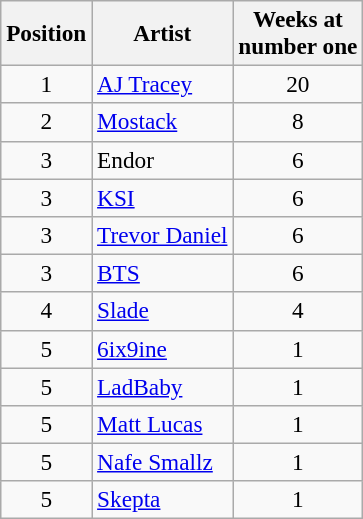<table class="wikitable sortable plainrowheaders" style="font-size:97%;">
<tr>
<th scope=col>Position</th>
<th scope=col>Artist</th>
<th scope=col>Weeks at<br>number one</th>
</tr>
<tr>
<td align=center>1</td>
<td><a href='#'>AJ Tracey</a></td>
<td align=center>20</td>
</tr>
<tr>
<td align=center>2</td>
<td><a href='#'>Mostack</a></td>
<td align=center>8</td>
</tr>
<tr>
<td align=center>3</td>
<td>Endor</td>
<td align=center>6</td>
</tr>
<tr>
<td align=center>3</td>
<td><a href='#'>KSI</a></td>
<td align=center>6</td>
</tr>
<tr>
<td align=center>3</td>
<td><a href='#'>Trevor Daniel</a></td>
<td align=center>6</td>
</tr>
<tr>
<td align=center>3</td>
<td><a href='#'>BTS</a></td>
<td align=center>6</td>
</tr>
<tr>
<td align=center>4</td>
<td><a href='#'>Slade</a></td>
<td align=center>4</td>
</tr>
<tr>
<td align=center>5</td>
<td><a href='#'>6ix9ine</a></td>
<td align=center>1</td>
</tr>
<tr>
<td align=center>5</td>
<td><a href='#'>LadBaby</a></td>
<td align=center>1</td>
</tr>
<tr>
<td align=center>5</td>
<td><a href='#'>Matt Lucas</a></td>
<td align=center>1</td>
</tr>
<tr>
<td align=center>5</td>
<td><a href='#'>Nafe Smallz</a></td>
<td align=center>1</td>
</tr>
<tr>
<td align=center>5</td>
<td><a href='#'>Skepta</a></td>
<td align=center>1</td>
</tr>
</table>
